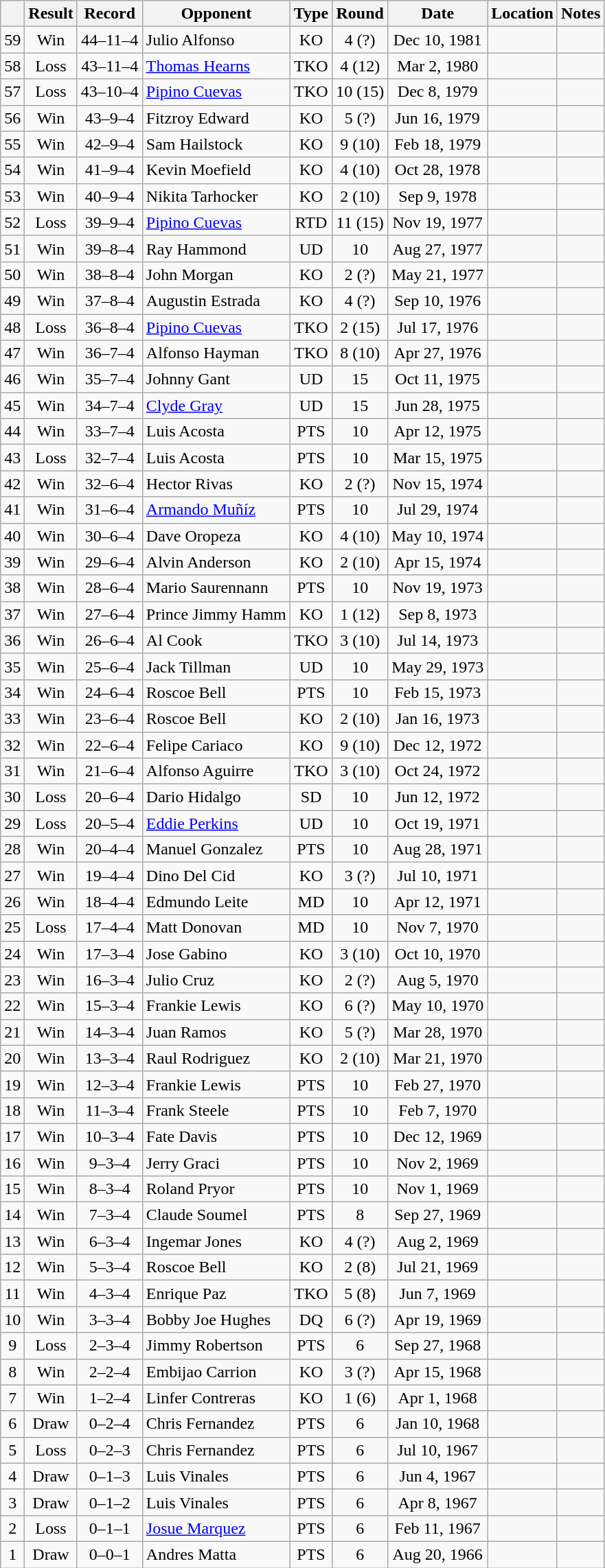<table class="wikitable" style="text-align:center;">
<tr>
<th></th>
<th>Result</th>
<th>Record</th>
<th>Opponent</th>
<th>Type</th>
<th>Round</th>
<th>Date</th>
<th>Location</th>
<th>Notes</th>
</tr>
<tr>
<td>59</td>
<td>Win</td>
<td>44–11–4</td>
<td align=left>Julio Alfonso</td>
<td>KO</td>
<td>4 (?)</td>
<td>Dec 10, 1981</td>
<td align=left></td>
<td align=left></td>
</tr>
<tr>
<td>58</td>
<td>Loss</td>
<td>43–11–4</td>
<td align=left><a href='#'>Thomas Hearns</a></td>
<td>TKO</td>
<td>4 (12)</td>
<td>Mar 2, 1980</td>
<td align=left></td>
<td align=left></td>
</tr>
<tr>
<td>57</td>
<td>Loss</td>
<td>43–10–4</td>
<td align=left><a href='#'>Pipino Cuevas</a></td>
<td>TKO</td>
<td>10 (15)</td>
<td>Dec 8, 1979</td>
<td align=left></td>
<td align=left></td>
</tr>
<tr>
<td>56</td>
<td>Win</td>
<td>43–9–4</td>
<td align=left>Fitzroy Edward</td>
<td>KO</td>
<td>5 (?)</td>
<td>Jun 16, 1979</td>
<td align=left></td>
<td align=left></td>
</tr>
<tr>
<td>55</td>
<td>Win</td>
<td>42–9–4</td>
<td align=left>Sam Hailstock</td>
<td>KO</td>
<td>9 (10)</td>
<td>Feb 18, 1979</td>
<td align=left></td>
<td align=left></td>
</tr>
<tr>
<td>54</td>
<td>Win</td>
<td>41–9–4</td>
<td align=left>Kevin Moefield</td>
<td>KO</td>
<td>4 (10)</td>
<td>Oct 28, 1978</td>
<td align=left></td>
<td align=left></td>
</tr>
<tr>
<td>53</td>
<td>Win</td>
<td>40–9–4</td>
<td align=left>Nikita Tarhocker</td>
<td>KO</td>
<td>2 (10)</td>
<td>Sep 9, 1978</td>
<td align=left></td>
<td align=left></td>
</tr>
<tr>
<td>52</td>
<td>Loss</td>
<td>39–9–4</td>
<td align=left><a href='#'>Pipino Cuevas</a></td>
<td>RTD</td>
<td>11 (15)</td>
<td>Nov 19, 1977</td>
<td align=left></td>
<td align=left></td>
</tr>
<tr>
<td>51</td>
<td>Win</td>
<td>39–8–4</td>
<td align=left>Ray Hammond</td>
<td>UD</td>
<td>10</td>
<td>Aug 27, 1977</td>
<td align=left></td>
<td align=left></td>
</tr>
<tr>
<td>50</td>
<td>Win</td>
<td>38–8–4</td>
<td align=left>John Morgan</td>
<td>KO</td>
<td>2 (?)</td>
<td>May 21, 1977</td>
<td align=left></td>
<td align=left></td>
</tr>
<tr>
<td>49</td>
<td>Win</td>
<td>37–8–4</td>
<td align=left>Augustin Estrada</td>
<td>KO</td>
<td>4 (?)</td>
<td>Sep 10, 1976</td>
<td align=left></td>
<td align=left></td>
</tr>
<tr>
<td>48</td>
<td>Loss</td>
<td>36–8–4</td>
<td align=left><a href='#'>Pipino Cuevas</a></td>
<td>TKO</td>
<td>2 (15)</td>
<td>Jul 17, 1976</td>
<td align=left></td>
<td align=left></td>
</tr>
<tr>
<td>47</td>
<td>Win</td>
<td>36–7–4</td>
<td align=left>Alfonso Hayman</td>
<td>TKO</td>
<td>8 (10)</td>
<td>Apr 27, 1976</td>
<td align=left></td>
<td align=left></td>
</tr>
<tr>
<td>46</td>
<td>Win</td>
<td>35–7–4</td>
<td align=left>Johnny Gant</td>
<td>UD</td>
<td>15</td>
<td>Oct 11, 1975</td>
<td align=left></td>
<td align=left></td>
</tr>
<tr>
<td>45</td>
<td>Win</td>
<td>34–7–4</td>
<td align=left><a href='#'>Clyde Gray</a></td>
<td>UD</td>
<td>15</td>
<td>Jun 28, 1975</td>
<td align=left></td>
<td align=left></td>
</tr>
<tr>
<td>44</td>
<td>Win</td>
<td>33–7–4</td>
<td align=left>Luis Acosta</td>
<td>PTS</td>
<td>10</td>
<td>Apr 12, 1975</td>
<td align=left></td>
<td align=left></td>
</tr>
<tr>
<td>43</td>
<td>Loss</td>
<td>32–7–4</td>
<td align=left>Luis Acosta</td>
<td>PTS</td>
<td>10</td>
<td>Mar 15, 1975</td>
<td align=left></td>
<td align=left></td>
</tr>
<tr>
<td>42</td>
<td>Win</td>
<td>32–6–4</td>
<td align=left>Hector Rivas</td>
<td>KO</td>
<td>2 (?)</td>
<td>Nov 15, 1974</td>
<td align=left></td>
<td align=left></td>
</tr>
<tr>
<td>41</td>
<td>Win</td>
<td>31–6–4</td>
<td align=left><a href='#'>Armando Muñíz</a></td>
<td>PTS</td>
<td>10</td>
<td>Jul 29, 1974</td>
<td align=left></td>
<td align=left></td>
</tr>
<tr>
<td>40</td>
<td>Win</td>
<td>30–6–4</td>
<td align=left>Dave Oropeza</td>
<td>KO</td>
<td>4 (10)</td>
<td>May 10, 1974</td>
<td align=left></td>
<td align=left></td>
</tr>
<tr>
<td>39</td>
<td>Win</td>
<td>29–6–4</td>
<td align=left>Alvin Anderson</td>
<td>KO</td>
<td>2 (10)</td>
<td>Apr 15, 1974</td>
<td align=left></td>
<td align=left></td>
</tr>
<tr>
<td>38</td>
<td>Win</td>
<td>28–6–4</td>
<td align=left>Mario Saurennann</td>
<td>PTS</td>
<td>10</td>
<td>Nov 19, 1973</td>
<td align=left></td>
<td align=left></td>
</tr>
<tr>
<td>37</td>
<td>Win</td>
<td>27–6–4</td>
<td align=left>Prince Jimmy Hamm</td>
<td>KO</td>
<td>1 (12)</td>
<td>Sep 8, 1973</td>
<td align=left></td>
<td align=left></td>
</tr>
<tr>
<td>36</td>
<td>Win</td>
<td>26–6–4</td>
<td align=left>Al Cook</td>
<td>TKO</td>
<td>3 (10)</td>
<td>Jul 14, 1973</td>
<td align=left></td>
<td align=left></td>
</tr>
<tr>
<td>35</td>
<td>Win</td>
<td>25–6–4</td>
<td align=left>Jack Tillman</td>
<td>UD</td>
<td>10</td>
<td>May 29, 1973</td>
<td align=left></td>
<td align=left></td>
</tr>
<tr>
<td>34</td>
<td>Win</td>
<td>24–6–4</td>
<td align=left>Roscoe Bell</td>
<td>PTS</td>
<td>10</td>
<td>Feb 15, 1973</td>
<td align=left></td>
<td align=left></td>
</tr>
<tr>
<td>33</td>
<td>Win</td>
<td>23–6–4</td>
<td align=left>Roscoe Bell</td>
<td>KO</td>
<td>2 (10)</td>
<td>Jan 16, 1973</td>
<td align=left></td>
<td align=left></td>
</tr>
<tr>
<td>32</td>
<td>Win</td>
<td>22–6–4</td>
<td align=left>Felipe Cariaco</td>
<td>KO</td>
<td>9 (10)</td>
<td>Dec 12, 1972</td>
<td align=left></td>
<td align=left></td>
</tr>
<tr>
<td>31</td>
<td>Win</td>
<td>21–6–4</td>
<td align=left>Alfonso Aguirre</td>
<td>TKO</td>
<td>3 (10)</td>
<td>Oct 24, 1972</td>
<td align=left></td>
<td align=left></td>
</tr>
<tr>
<td>30</td>
<td>Loss</td>
<td>20–6–4</td>
<td align=left>Dario Hidalgo</td>
<td>SD</td>
<td>10</td>
<td>Jun 12, 1972</td>
<td align=left></td>
<td align=left></td>
</tr>
<tr>
<td>29</td>
<td>Loss</td>
<td>20–5–4</td>
<td align=left><a href='#'>Eddie Perkins</a></td>
<td>UD</td>
<td>10</td>
<td>Oct 19, 1971</td>
<td align=left></td>
<td align=left></td>
</tr>
<tr>
<td>28</td>
<td>Win</td>
<td>20–4–4</td>
<td align=left>Manuel Gonzalez</td>
<td>PTS</td>
<td>10</td>
<td>Aug 28, 1971</td>
<td align=left></td>
<td align=left></td>
</tr>
<tr>
<td>27</td>
<td>Win</td>
<td>19–4–4</td>
<td align=left>Dino Del Cid</td>
<td>KO</td>
<td>3 (?)</td>
<td>Jul 10, 1971</td>
<td align=left></td>
<td align=left></td>
</tr>
<tr>
<td>26</td>
<td>Win</td>
<td>18–4–4</td>
<td align=left>Edmundo Leite</td>
<td>MD</td>
<td>10</td>
<td>Apr 12, 1971</td>
<td align=left></td>
<td align=left></td>
</tr>
<tr>
<td>25</td>
<td>Loss</td>
<td>17–4–4</td>
<td align=left>Matt Donovan</td>
<td>MD</td>
<td>10</td>
<td>Nov 7, 1970</td>
<td align=left></td>
<td align=left></td>
</tr>
<tr>
<td>24</td>
<td>Win</td>
<td>17–3–4</td>
<td align=left>Jose Gabino</td>
<td>KO</td>
<td>3 (10)</td>
<td>Oct 10, 1970</td>
<td align=left></td>
<td align=left></td>
</tr>
<tr>
<td>23</td>
<td>Win</td>
<td>16–3–4</td>
<td align=left>Julio Cruz</td>
<td>KO</td>
<td>2 (?)</td>
<td>Aug 5, 1970</td>
<td align=left></td>
<td align=left></td>
</tr>
<tr>
<td>22</td>
<td>Win</td>
<td>15–3–4</td>
<td align=left>Frankie Lewis</td>
<td>KO</td>
<td>6 (?)</td>
<td>May 10, 1970</td>
<td align=left></td>
<td align=left></td>
</tr>
<tr>
<td>21</td>
<td>Win</td>
<td>14–3–4</td>
<td align=left>Juan Ramos</td>
<td>KO</td>
<td>5 (?)</td>
<td>Mar 28, 1970</td>
<td align=left></td>
<td align=left></td>
</tr>
<tr>
<td>20</td>
<td>Win</td>
<td>13–3–4</td>
<td align=left>Raul Rodriguez</td>
<td>KO</td>
<td>2 (10)</td>
<td>Mar 21, 1970</td>
<td align=left></td>
<td align=left></td>
</tr>
<tr>
<td>19</td>
<td>Win</td>
<td>12–3–4</td>
<td align=left>Frankie Lewis</td>
<td>PTS</td>
<td>10</td>
<td>Feb 27, 1970</td>
<td align=left></td>
<td align=left></td>
</tr>
<tr>
<td>18</td>
<td>Win</td>
<td>11–3–4</td>
<td align=left>Frank Steele</td>
<td>PTS</td>
<td>10</td>
<td>Feb 7, 1970</td>
<td align=left></td>
<td align=left></td>
</tr>
<tr>
<td>17</td>
<td>Win</td>
<td>10–3–4</td>
<td align=left>Fate Davis</td>
<td>PTS</td>
<td>10</td>
<td>Dec 12, 1969</td>
<td align=left></td>
<td align=left></td>
</tr>
<tr>
<td>16</td>
<td>Win</td>
<td>9–3–4</td>
<td align=left>Jerry Graci</td>
<td>PTS</td>
<td>10</td>
<td>Nov 2, 1969</td>
<td align=left></td>
<td align=left></td>
</tr>
<tr>
<td>15</td>
<td>Win</td>
<td>8–3–4</td>
<td align=left>Roland Pryor</td>
<td>PTS</td>
<td>10</td>
<td>Nov 1, 1969</td>
<td align=left></td>
<td align=left></td>
</tr>
<tr>
<td>14</td>
<td>Win</td>
<td>7–3–4</td>
<td align=left>Claude Soumel</td>
<td>PTS</td>
<td>8</td>
<td>Sep 27, 1969</td>
<td align=left></td>
<td align=left></td>
</tr>
<tr>
<td>13</td>
<td>Win</td>
<td>6–3–4</td>
<td align=left>Ingemar Jones</td>
<td>KO</td>
<td>4 (?)</td>
<td>Aug 2, 1969</td>
<td align=left></td>
<td align=left></td>
</tr>
<tr>
<td>12</td>
<td>Win</td>
<td>5–3–4</td>
<td align=left>Roscoe Bell</td>
<td>KO</td>
<td>2 (8)</td>
<td>Jul 21, 1969</td>
<td align=left></td>
<td align=left></td>
</tr>
<tr>
<td>11</td>
<td>Win</td>
<td>4–3–4</td>
<td align=left>Enrique Paz</td>
<td>TKO</td>
<td>5 (8)</td>
<td>Jun 7, 1969</td>
<td align=left></td>
<td align=left></td>
</tr>
<tr>
<td>10</td>
<td>Win</td>
<td>3–3–4</td>
<td align=left>Bobby Joe Hughes</td>
<td>DQ</td>
<td>6 (?)</td>
<td>Apr 19, 1969</td>
<td align=left></td>
<td align=left></td>
</tr>
<tr>
<td>9</td>
<td>Loss</td>
<td>2–3–4</td>
<td align=left>Jimmy Robertson</td>
<td>PTS</td>
<td>6</td>
<td>Sep 27, 1968</td>
<td align=left></td>
<td align=left></td>
</tr>
<tr>
<td>8</td>
<td>Win</td>
<td>2–2–4</td>
<td align=left>Embijao Carrion</td>
<td>KO</td>
<td>3 (?)</td>
<td>Apr 15, 1968</td>
<td align=left></td>
<td align=left></td>
</tr>
<tr>
<td>7</td>
<td>Win</td>
<td>1–2–4</td>
<td align=left>Linfer Contreras</td>
<td>KO</td>
<td>1 (6)</td>
<td>Apr 1, 1968</td>
<td align=left></td>
<td align=left></td>
</tr>
<tr>
<td>6</td>
<td>Draw</td>
<td>0–2–4</td>
<td align=left>Chris Fernandez</td>
<td>PTS</td>
<td>6</td>
<td>Jan 10, 1968</td>
<td align=left></td>
<td align=left></td>
</tr>
<tr>
<td>5</td>
<td>Loss</td>
<td>0–2–3</td>
<td align=left>Chris Fernandez</td>
<td>PTS</td>
<td>6</td>
<td>Jul 10, 1967</td>
<td align=left></td>
<td align=left></td>
</tr>
<tr>
<td>4</td>
<td>Draw</td>
<td>0–1–3</td>
<td align=left>Luis Vinales</td>
<td>PTS</td>
<td>6</td>
<td>Jun 4, 1967</td>
<td align=left></td>
<td align=left></td>
</tr>
<tr>
<td>3</td>
<td>Draw</td>
<td>0–1–2</td>
<td align=left>Luis Vinales</td>
<td>PTS</td>
<td>6</td>
<td>Apr 8, 1967</td>
<td align=left></td>
<td align=left></td>
</tr>
<tr>
<td>2</td>
<td>Loss</td>
<td>0–1–1</td>
<td align=left><a href='#'>Josue Marquez</a></td>
<td>PTS</td>
<td>6</td>
<td>Feb 11, 1967</td>
<td align=left></td>
<td align=left></td>
</tr>
<tr>
<td>1</td>
<td>Draw</td>
<td>0–0–1</td>
<td align=left>Andres Matta</td>
<td>PTS</td>
<td>6</td>
<td>Aug 20, 1966</td>
<td align=left></td>
<td align=left></td>
</tr>
</table>
